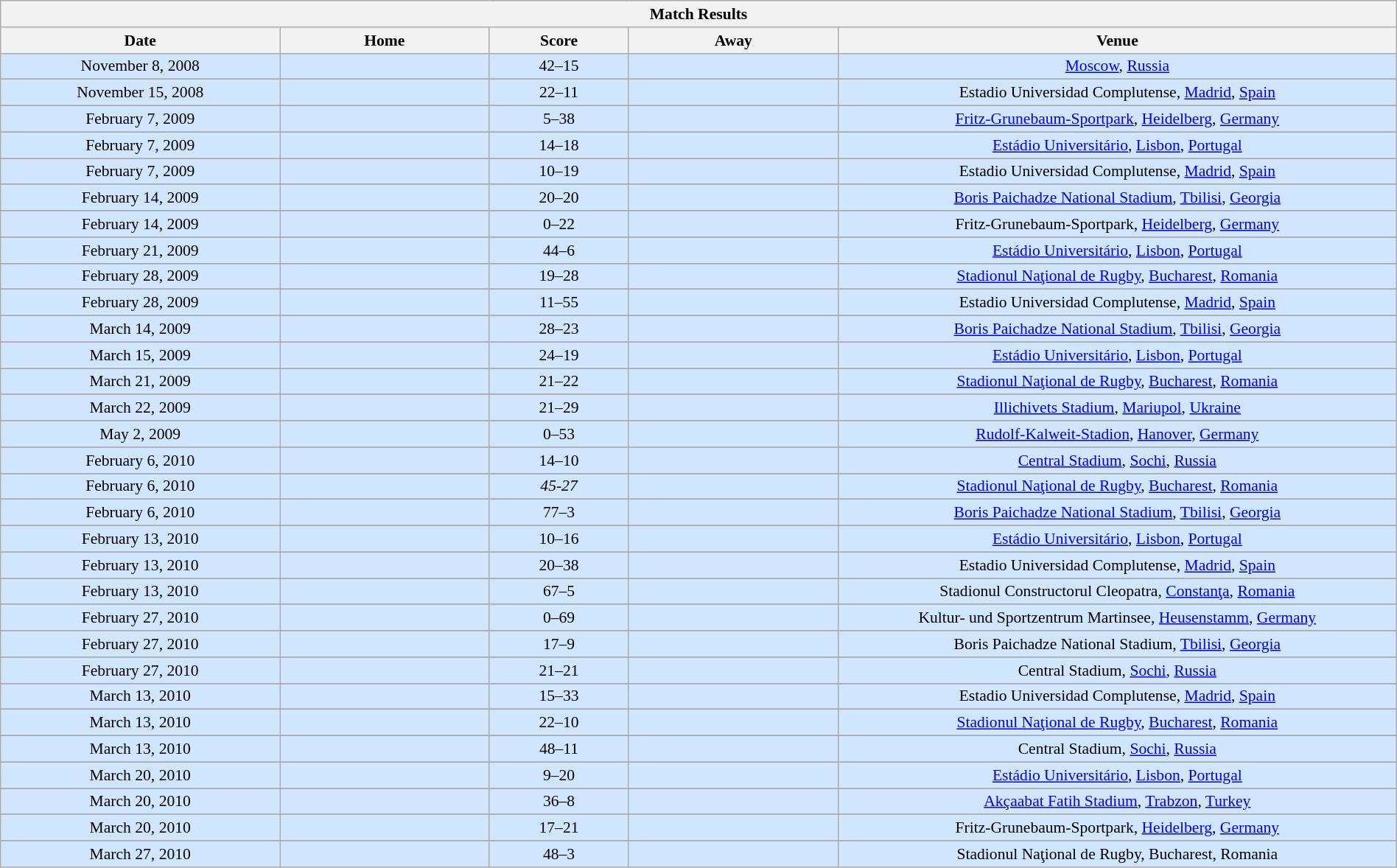<table class="wikitable" style="font-size:90%; width: 100%; text-align: center;">
<tr>
<th colspan=6>Match Results</th>
</tr>
<tr>
<th width=20%>Date</th>
<th width=15%>Home</th>
<th width=10%>Score</th>
<th width=15%>Away</th>
<th width=40%>Venue</th>
</tr>
<tr style="background: #D0E6FF;">
<td>November 8, 2008</td>
<td align=right></td>
<td>42–15</td>
<td align=left></td>
<td><a href='#'>Moscow</a>, <a href='#'>Russia</a></td>
</tr>
<tr>
</tr>
<tr style="background: #D0E6FF;">
<td>November 15, 2008</td>
<td align=right></td>
<td>22–11</td>
<td align=left></td>
<td>Estadio Universidad Complutense, <a href='#'>Madrid</a>, <a href='#'>Spain</a></td>
</tr>
<tr>
</tr>
<tr style="background: #D0E6FF;">
<td>February 7, 2009</td>
<td align=right></td>
<td>5–38</td>
<td align=left></td>
<td><a href='#'>Fritz-Grunebaum-Sportpark</a>, <a href='#'>Heidelberg</a>, <a href='#'>Germany</a></td>
</tr>
<tr>
</tr>
<tr style="background: #D0E6FF;">
<td>February 7, 2009</td>
<td align=right></td>
<td>14–18</td>
<td align=left></td>
<td><a href='#'>Estádio Universitário</a>, <a href='#'>Lisbon</a>, <a href='#'>Portugal</a></td>
</tr>
<tr>
</tr>
<tr style="background: #D0E6FF;">
<td>February 7, 2009</td>
<td align=right></td>
<td>10–19</td>
<td align=left></td>
<td>Estadio Universidad Complutense, <a href='#'>Madrid</a>, <a href='#'>Spain</a></td>
</tr>
<tr>
</tr>
<tr style="background: #D0E6FF;">
<td>February 14, 2009</td>
<td align=right></td>
<td>20–20</td>
<td align=left></td>
<td><a href='#'>Boris Paichadze National Stadium</a>, <a href='#'>Tbilisi</a>, <a href='#'>Georgia</a></td>
</tr>
<tr>
</tr>
<tr style="background: #D0E6FF;">
<td>February 14, 2009</td>
<td align=right></td>
<td>0–22</td>
<td align=left></td>
<td>Fritz-Grunebaum-Sportpark, <a href='#'>Heidelberg</a>, <a href='#'>Germany</a></td>
</tr>
<tr>
</tr>
<tr style="background: #D0E6FF;">
<td>February 21, 2009</td>
<td align=right></td>
<td>44–6</td>
<td align=left></td>
<td><a href='#'>Estádio Universitário</a>, <a href='#'>Lisbon</a>, <a href='#'>Portugal</a></td>
</tr>
<tr>
</tr>
<tr style="background: #D0E6FF;">
<td>February 28, 2009</td>
<td align=right></td>
<td>19–28</td>
<td align=left></td>
<td><a href='#'>Stadionul Naţional de Rugby</a>, <a href='#'>Bucharest</a>, <a href='#'>Romania</a></td>
</tr>
<tr>
</tr>
<tr style="background: #D0E6FF;">
<td>February 28, 2009</td>
<td align=right></td>
<td>11–55</td>
<td align=left></td>
<td>Estadio Universidad Complutense, <a href='#'>Madrid</a>, <a href='#'>Spain</a></td>
</tr>
<tr>
</tr>
<tr style="background: #D0E6FF;">
<td>March 14, 2009</td>
<td align=right></td>
<td>28–23</td>
<td align=left></td>
<td><a href='#'>Boris Paichadze National Stadium</a>, <a href='#'>Tbilisi</a>, <a href='#'>Georgia</a></td>
</tr>
<tr>
</tr>
<tr style="background: #D0E6FF;">
<td>March 15, 2009</td>
<td align=right></td>
<td>24–19</td>
<td align=left></td>
<td><a href='#'>Estádio Universitário</a>, <a href='#'>Lisbon</a>, <a href='#'>Portugal</a></td>
</tr>
<tr>
</tr>
<tr style="background: #D0E6FF;">
<td>March 21, 2009</td>
<td align=right></td>
<td>21–22</td>
<td align=left></td>
<td><a href='#'>Stadionul Naţional de Rugby</a>, <a href='#'>Bucharest</a>, <a href='#'>Romania</a></td>
</tr>
<tr>
</tr>
<tr style="background: #D0E6FF;">
<td>March 22, 2009</td>
<td align=right></td>
<td>21–29</td>
<td align=left></td>
<td><a href='#'>Illichivets Stadium</a>, <a href='#'>Mariupol</a>, <a href='#'>Ukraine</a></td>
</tr>
<tr>
</tr>
<tr style="background: #D0E6FF;">
<td>May 2, 2009</td>
<td align=right></td>
<td>0–53</td>
<td align=left></td>
<td><a href='#'>Rudolf-Kalweit-Stadion</a>, <a href='#'>Hanover</a>, <a href='#'>Germany</a></td>
</tr>
<tr>
</tr>
<tr style="background: #D0E6FF;">
<td>February 6, 2010</td>
<td align=right></td>
<td>14–10</td>
<td align=left></td>
<td><a href='#'>Central Stadium</a>, <a href='#'>Sochi</a>, <a href='#'>Russia</a></td>
</tr>
<tr>
</tr>
<tr style="background: #D0E6FF;">
<td>February 6, 2010</td>
<td align=right></td>
<td><em>45-27</em></td>
<td align=left></td>
<td><a href='#'>Stadionul Naţional de Rugby</a>, <a href='#'>Bucharest</a>, <a href='#'>Romania</a></td>
</tr>
<tr>
</tr>
<tr style="background: #D0E6FF;">
<td>February 6, 2010</td>
<td align=right></td>
<td>77–3</td>
<td align=left></td>
<td><a href='#'>Boris Paichadze National Stadium</a>, <a href='#'>Tbilisi</a>, <a href='#'>Georgia</a></td>
</tr>
<tr>
</tr>
<tr style="background: #D0E6FF;">
<td>February 13, 2010</td>
<td align=right></td>
<td>10–16</td>
<td align=left></td>
<td><a href='#'>Estádio Universitário</a>, <a href='#'>Lisbon</a>, <a href='#'>Portugal</a></td>
</tr>
<tr>
</tr>
<tr style="background: #D0E6FF;">
<td>February 13, 2010</td>
<td align=right></td>
<td>20–38</td>
<td align=left></td>
<td>Estadio Universidad Complutense, <a href='#'>Madrid</a>, <a href='#'>Spain</a></td>
</tr>
<tr>
</tr>
<tr style="background: #D0E6FF;">
<td>February 13, 2010</td>
<td align=right></td>
<td>67–5</td>
<td align=left></td>
<td>Stadionul Constructorul Cleopatra, <a href='#'>Constanţa</a>, <a href='#'>Romania</a></td>
</tr>
<tr>
</tr>
<tr style="background: #D0E6FF;">
<td>February 27, 2010</td>
<td align=right></td>
<td>0–69</td>
<td align=left></td>
<td>Kultur- und Sportzentrum Martinsee, <a href='#'>Heusenstamm</a>, <a href='#'>Germany</a></td>
</tr>
<tr>
</tr>
<tr style="background: #D0E6FF;">
<td>February 27, 2010</td>
<td align=right></td>
<td>17–9</td>
<td align=left></td>
<td>Boris Paichadze National Stadium, <a href='#'>Tbilisi</a>, <a href='#'>Georgia</a></td>
</tr>
<tr>
</tr>
<tr style="background: #D0E6FF;">
<td>February 27, 2010</td>
<td align=right></td>
<td>21–21</td>
<td align=left></td>
<td>Central Stadium, <a href='#'>Sochi</a>, <a href='#'>Russia</a></td>
</tr>
<tr>
</tr>
<tr style="background: #D0E6FF;">
<td>March 13, 2010</td>
<td align=right></td>
<td>15–33</td>
<td align=left></td>
<td>Estadio Universidad Complutense, <a href='#'>Madrid</a>, <a href='#'>Spain</a></td>
</tr>
<tr>
</tr>
<tr style="background: #D0E6FF;">
<td>March 13, 2010</td>
<td align=right></td>
<td>22–10</td>
<td align=left></td>
<td><a href='#'>Stadionul Naţional de Rugby</a>, <a href='#'>Bucharest</a>, <a href='#'>Romania</a></td>
</tr>
<tr>
</tr>
<tr style="background: #D0E6FF;">
<td>March 13, 2010</td>
<td align=right></td>
<td>48–11</td>
<td align=left></td>
<td>Central Stadium, <a href='#'>Sochi</a>, <a href='#'>Russia</a></td>
</tr>
<tr>
</tr>
<tr style="background: #D0E6FF;">
<td>March 20, 2010</td>
<td align=right></td>
<td>9–20</td>
<td align=left></td>
<td><a href='#'>Estádio Universitário</a>, <a href='#'>Lisbon</a>, <a href='#'>Portugal</a></td>
</tr>
<tr>
</tr>
<tr style="background: #D0E6FF;">
<td>March 20, 2010</td>
<td align=right></td>
<td>36–8</td>
<td align=left></td>
<td><a href='#'>Akçaabat Fatih Stadium</a>, <a href='#'>Trabzon</a>, <a href='#'>Turkey</a></td>
</tr>
<tr>
</tr>
<tr style="background: #D0E6FF;">
<td>March 20, 2010</td>
<td align=right></td>
<td>17–21</td>
<td align=left></td>
<td>Fritz-Grunebaum-Sportpark, <a href='#'>Heidelberg</a>, <a href='#'>Germany</a></td>
</tr>
<tr>
</tr>
<tr style="background: #D0E6FF;">
<td>March 27, 2010</td>
<td align=right></td>
<td>48–3</td>
<td align=left></td>
<td>Stadionul Naţional de Rugby, Bucharest, Romania</td>
</tr>
</table>
